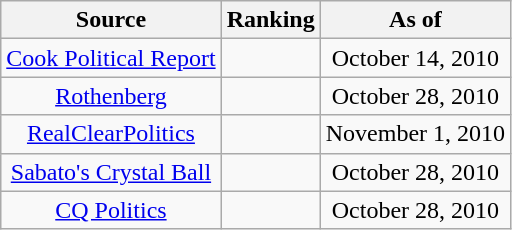<table class="wikitable" style="text-align:center">
<tr>
<th>Source</th>
<th>Ranking</th>
<th>As of</th>
</tr>
<tr>
<td><a href='#'>Cook Political Report</a></td>
<td></td>
<td>October 14, 2010</td>
</tr>
<tr>
<td><a href='#'>Rothenberg</a></td>
<td></td>
<td>October 28, 2010</td>
</tr>
<tr>
<td><a href='#'>RealClearPolitics</a></td>
<td></td>
<td>November 1, 2010</td>
</tr>
<tr>
<td><a href='#'>Sabato's Crystal Ball</a></td>
<td></td>
<td>October 28, 2010</td>
</tr>
<tr>
<td><a href='#'>CQ Politics</a></td>
<td></td>
<td>October 28, 2010</td>
</tr>
</table>
